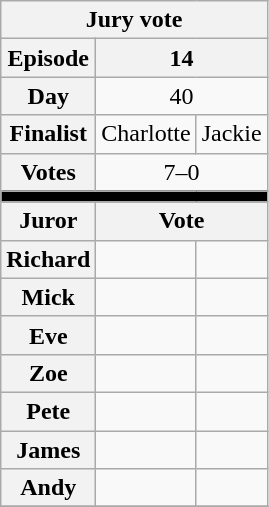<table class="wikitable" style="text-align:center">
<tr>
<th colspan="3">Jury vote</th>
</tr>
<tr>
<th>Episode</th>
<th colspan="2">14</th>
</tr>
<tr>
<th>Day</th>
<td colspan="2">40</td>
</tr>
<tr>
<th>Finalist</th>
<td>Charlotte</td>
<td>Jackie</td>
</tr>
<tr>
<th>Votes</th>
<td colspan=2>7–0</td>
</tr>
<tr>
<td colspan=3 bgcolor=black></td>
</tr>
<tr>
<th>Juror</th>
<th colspan="2">Vote</th>
</tr>
<tr>
<th>Richard</th>
<td></td>
<td></td>
</tr>
<tr>
<th>Mick</th>
<td></td>
<td></td>
</tr>
<tr>
<th>Eve</th>
<td></td>
<td></td>
</tr>
<tr>
<th>Zoe</th>
<td></td>
<td></td>
</tr>
<tr>
<th>Pete</th>
<td></td>
<td></td>
</tr>
<tr>
<th>James</th>
<td></td>
<td></td>
</tr>
<tr>
<th>Andy</th>
<td></td>
<td></td>
</tr>
<tr>
</tr>
</table>
